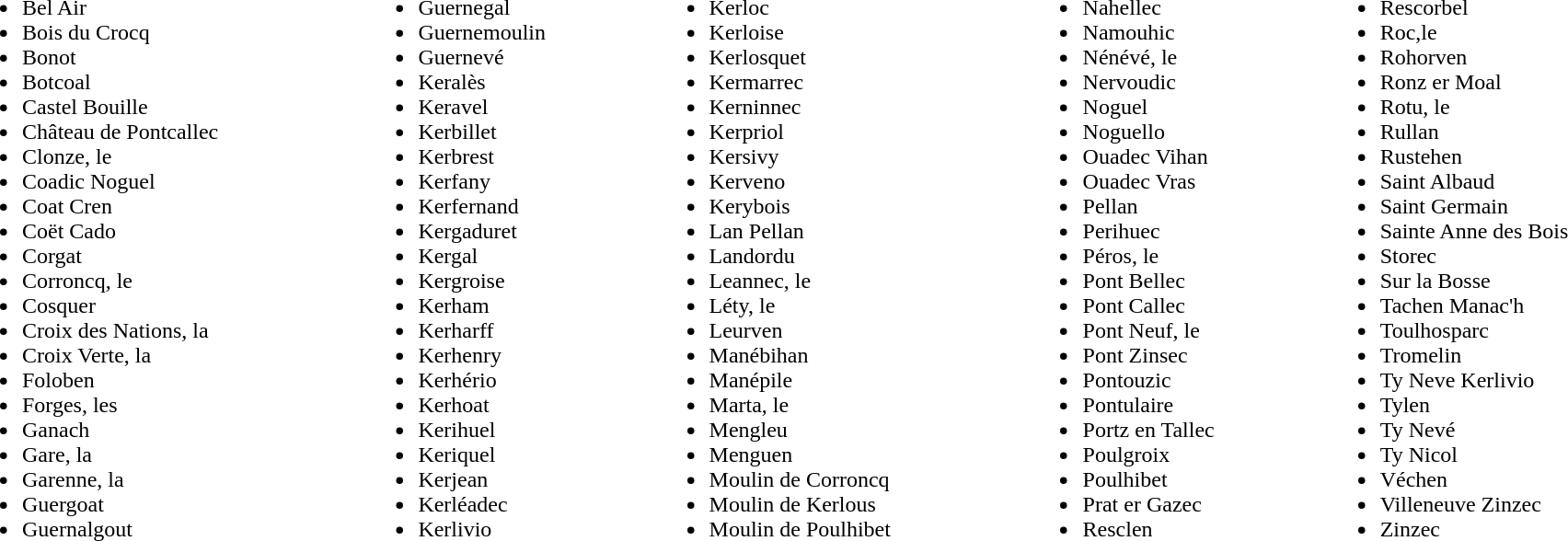<table cellpadding="2" cellspacing="2" border="0" style="width: 100%;">
<tr valign="top">
<td><br><ul><li>Bel Air</li><li>Bois du Crocq</li><li>Bonot</li><li>Botcoal</li><li>Castel Bouille</li><li>Château de Pontcallec</li><li>Clonze, le</li><li>Coadic Noguel</li><li>Coat Cren</li><li>Coët Cado</li><li>Corgat</li><li>Corroncq, le</li><li>Cosquer</li><li>Croix des Nations, la</li><li>Croix Verte, la</li><li>Foloben</li><li>Forges, les</li><li>Ganach</li><li>Gare, la</li><li>Garenne, la</li><li>Guergoat</li><li>Guernalgout</li></ul></td>
<td><br><ul><li>Guernegal</li><li>Guernemoulin</li><li>Guernevé</li><li>Keralès</li><li>Keravel</li><li>Kerbillet</li><li>Kerbrest</li><li>Kerfany</li><li>Kerfernand</li><li>Kergaduret</li><li>Kergal</li><li>Kergroise</li><li>Kerham</li><li>Kerharff</li><li>Kerhenry</li><li>Kerhério</li><li>Kerhoat</li><li>Kerihuel</li><li>Keriquel</li><li>Kerjean</li><li>Kerléadec</li><li>Kerlivio</li></ul></td>
<td><br><ul><li>Kerloc</li><li>Kerloise</li><li>Kerlosquet</li><li>Kermarrec</li><li>Kerninnec</li><li>Kerpriol</li><li>Kersivy</li><li>Kerveno</li><li>Kerybois</li><li>Lan Pellan</li><li>Landordu</li><li>Leannec, le</li><li>Léty, le</li><li>Leurven</li><li>Manébihan</li><li>Manépile</li><li>Marta, le</li><li>Mengleu</li><li>Menguen</li><li>Moulin de Corroncq</li><li>Moulin de Kerlous</li><li>Moulin de Poulhibet</li></ul></td>
<td><br><ul><li>Nahellec</li><li>Namouhic</li><li>Nénévé, le</li><li>Nervoudic</li><li>Noguel</li><li>Noguello</li><li>Ouadec Vihan</li><li>Ouadec Vras</li><li>Pellan</li><li>Perihuec</li><li>Péros, le</li><li>Pont Bellec</li><li>Pont Callec</li><li>Pont Neuf, le</li><li>Pont Zinsec</li><li>Pontouzic</li><li>Pontulaire</li><li>Portz en Tallec</li><li>Poulgroix</li><li>Poulhibet</li><li>Prat er Gazec</li><li>Resclen</li></ul></td>
<td><br><ul><li>Rescorbel</li><li>Roc,le</li><li>Rohorven</li><li>Ronz er Moal</li><li>Rotu, le</li><li>Rullan</li><li>Rustehen</li><li>Saint Albaud</li><li>Saint Germain</li><li>Sainte Anne des Bois</li><li>Storec</li><li>Sur la Bosse</li><li>Tachen Manac'h</li><li>Toulhosparc</li><li>Tromelin</li><li>Ty Neve Kerlivio</li><li>Tylen</li><li>Ty Nevé</li><li>Ty Nicol</li><li>Véchen</li><li>Villeneuve Zinzec</li><li>Zinzec</li></ul></td>
</tr>
</table>
